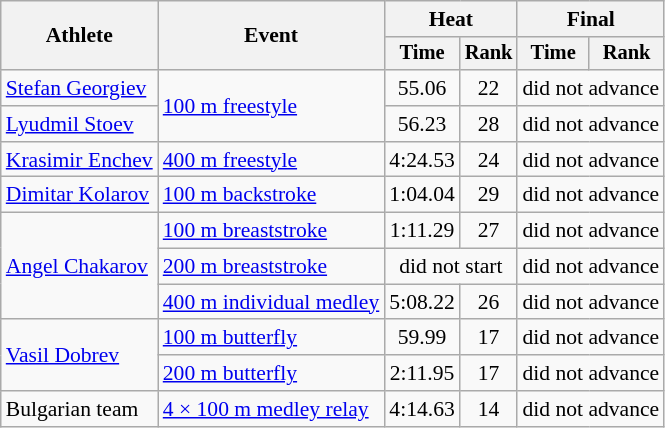<table class="wikitable" style="text-align:center; font-size:90%">
<tr>
<th rowspan="2">Athlete</th>
<th rowspan="2">Event</th>
<th colspan="2">Heat</th>
<th colspan="2">Final</th>
</tr>
<tr style="font-size:95%">
<th>Time</th>
<th>Rank</th>
<th>Time</th>
<th>Rank</th>
</tr>
<tr>
<td align=left><a href='#'>Stefan Georgiev</a></td>
<td align=left rowspan=2><a href='#'>100 m freestyle</a></td>
<td>55.06</td>
<td>22</td>
<td colspan=2>did not advance</td>
</tr>
<tr>
<td align=left><a href='#'>Lyudmil Stoev</a></td>
<td>56.23</td>
<td>28</td>
<td colspan=2>did not advance</td>
</tr>
<tr>
<td align=left><a href='#'>Krasimir Enchev</a></td>
<td align=left><a href='#'>400 m freestyle</a></td>
<td>4:24.53</td>
<td>24</td>
<td colspan=2>did not advance</td>
</tr>
<tr>
<td align=left><a href='#'>Dimitar Kolarov</a></td>
<td align=left><a href='#'>100 m backstroke</a></td>
<td>1:04.04</td>
<td>29</td>
<td colspan=2>did not advance</td>
</tr>
<tr>
<td align=left rowspan=3><a href='#'>Angel Chakarov</a></td>
<td align=left><a href='#'>100 m breaststroke</a></td>
<td>1:11.29</td>
<td>27</td>
<td colspan=2>did not advance</td>
</tr>
<tr>
<td align=left><a href='#'>200 m breaststroke</a></td>
<td colspan=2>did not start</td>
<td colspan=2>did not advance</td>
</tr>
<tr>
<td align=left><a href='#'>400 m individual medley</a></td>
<td>5:08.22</td>
<td>26</td>
<td colspan=2>did not advance</td>
</tr>
<tr>
<td align=left rowspan=2><a href='#'>Vasil Dobrev</a></td>
<td align=left><a href='#'>100 m butterfly</a></td>
<td>59.99</td>
<td>17</td>
<td colspan=2>did not advance</td>
</tr>
<tr>
<td align=left><a href='#'>200 m butterfly</a></td>
<td>2:11.95</td>
<td>17</td>
<td colspan=2>did not advance</td>
</tr>
<tr>
<td align=left>Bulgarian team</td>
<td align=left><a href='#'>4 × 100 m medley relay</a></td>
<td>4:14.63</td>
<td>14</td>
<td colspan=2>did not advance</td>
</tr>
</table>
